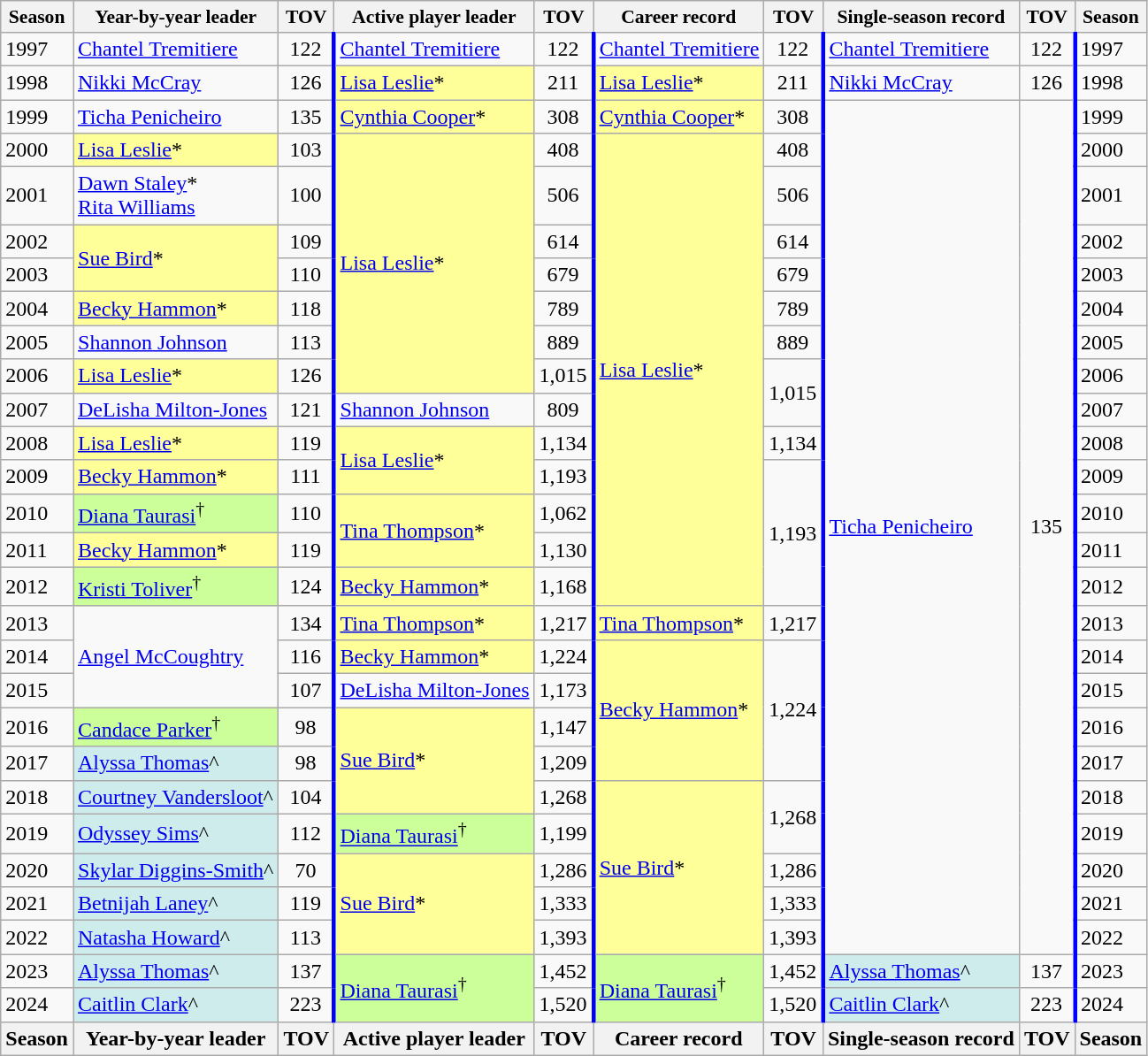<table class="wikitable" style="font-size: 100%;">
<tr style="font-size:90%;">
<th>Season</th>
<th>Year-by-year leader</th>
<th>TOV</th>
<th>Active player leader</th>
<th>TOV</th>
<th>Career record</th>
<th>TOV</th>
<th>Single-season record</th>
<th>TOV</th>
<th>Season</th>
</tr>
<tr>
<td>1997</td>
<td><a href='#'>Chantel Tremitiere</a></td>
<td align=center style="border-right: solid blue">122</td>
<td><a href='#'>Chantel Tremitiere</a></td>
<td align=center style="border-right: solid blue">122</td>
<td><a href='#'>Chantel Tremitiere</a></td>
<td align=center style="border-right: solid blue">122</td>
<td><a href='#'>Chantel Tremitiere</a></td>
<td align=center style="border-right: solid blue">122</td>
<td>1997</td>
</tr>
<tr>
<td>1998</td>
<td><a href='#'>Nikki McCray</a></td>
<td align=center style="border-right: solid blue">126</td>
<td bgcolor=#ffff99><a href='#'>Lisa Leslie</a>*</td>
<td align=center style="border-right: solid blue">211</td>
<td bgcolor=#ffff99><a href='#'>Lisa Leslie</a>*</td>
<td align=center style="border-right: solid blue">211</td>
<td><a href='#'>Nikki McCray</a></td>
<td align=center style="border-right: solid blue">126</td>
<td>1998</td>
</tr>
<tr>
<td>1999</td>
<td><a href='#'>Ticha Penicheiro</a></td>
<td align=center style="border-right: solid blue">135</td>
<td bgcolor=#ffff99><a href='#'>Cynthia Cooper</a>*</td>
<td align=center style="border-right: solid blue">308</td>
<td bgcolor=#ffff99><a href='#'>Cynthia Cooper</a>*</td>
<td align=center style="border-right: solid blue">308</td>
<td rowspan=24><a href='#'>Ticha Penicheiro</a></td>
<td align=center style="border-right: solid blue" rowspan=24>135</td>
<td>1999</td>
</tr>
<tr>
<td>2000</td>
<td bgcolor=#ffff99><a href='#'>Lisa Leslie</a>*</td>
<td align=center style="border-right: solid blue">103</td>
<td bgcolor=#ffff99 rowspan=7><a href='#'>Lisa Leslie</a>*</td>
<td align=center style="border-right: solid blue">408</td>
<td bgcolor=#ffff99 rowspan=13><a href='#'>Lisa Leslie</a>*</td>
<td align=center style="border-right: solid blue">408</td>
<td>2000</td>
</tr>
<tr>
<td>2001</td>
<td><div><a href='#'>Dawn Staley</a>*</div><a href='#'>Rita Williams</a></td>
<td align=center style="border-right: solid blue">100</td>
<td align=center style="border-right: solid blue">506</td>
<td align=center style="border-right: solid blue">506</td>
<td>2001</td>
</tr>
<tr>
<td>2002</td>
<td bgcolor=#ffff99 rowspan=2><a href='#'>Sue Bird</a>*</td>
<td align=center style="border-right: solid blue">109</td>
<td align=center style="border-right: solid blue">614</td>
<td align=center style="border-right: solid blue">614</td>
<td>2002</td>
</tr>
<tr>
<td>2003</td>
<td align=center style="border-right: solid blue">110</td>
<td align=center style="border-right: solid blue">679</td>
<td align=center style="border-right: solid blue">679</td>
<td>2003</td>
</tr>
<tr>
<td>2004</td>
<td bgcolor=#ffff99><a href='#'>Becky Hammon</a>*</td>
<td align=center style="border-right: solid blue">118</td>
<td align=center style="border-right: solid blue">789</td>
<td align=center style="border-right: solid blue">789</td>
<td>2004</td>
</tr>
<tr>
<td>2005</td>
<td><a href='#'>Shannon Johnson</a></td>
<td align=center style="border-right: solid blue">113</td>
<td align=center style="border-right: solid blue">889</td>
<td align=center style="border-right: solid blue">889</td>
<td>2005</td>
</tr>
<tr>
<td>2006</td>
<td bgcolor=#ffff99><a href='#'>Lisa Leslie</a>*</td>
<td align=center style="border-right: solid blue">126</td>
<td align=center style="border-right: solid blue">1,015</td>
<td align=center style="border-right: solid blue" rowspan=2>1,015</td>
<td>2006</td>
</tr>
<tr>
<td>2007</td>
<td><a href='#'>DeLisha Milton-Jones</a></td>
<td align=center style="border-right: solid blue">121</td>
<td><a href='#'>Shannon Johnson</a></td>
<td align=center style="border-right: solid blue">809</td>
<td>2007</td>
</tr>
<tr>
<td>2008</td>
<td bgcolor=#ffff99><a href='#'>Lisa Leslie</a>*</td>
<td align=center style="border-right: solid blue">119</td>
<td bgcolor=#ffff99 rowspan=2><a href='#'>Lisa Leslie</a>*</td>
<td align=center style="border-right: solid blue">1,134</td>
<td align=center style="border-right: solid blue">1,134</td>
<td>2008</td>
</tr>
<tr>
<td>2009</td>
<td bgcolor=#ffff99><a href='#'>Becky Hammon</a>*</td>
<td align=center style="border-right: solid blue">111</td>
<td align=center style="border-right: solid blue">1,193</td>
<td align=center style="border-right: solid blue" rowspan=4>1,193</td>
<td>2009</td>
</tr>
<tr>
<td>2010</td>
<td bgcolor=#ccff99><a href='#'>Diana Taurasi</a><sup>†</sup></td>
<td align=center style="border-right: solid blue">110</td>
<td bgcolor=#ffff99 rowspan=2><a href='#'>Tina Thompson</a>*</td>
<td align=center style="border-right: solid blue">1,062</td>
<td>2010</td>
</tr>
<tr>
<td>2011</td>
<td bgcolor=#ffff99><a href='#'>Becky Hammon</a>*</td>
<td align=center style="border-right: solid blue">119</td>
<td align=center style="border-right: solid blue">1,130</td>
<td>2011</td>
</tr>
<tr>
<td>2012</td>
<td bgcolor=#ccff99><a href='#'>Kristi Toliver</a><sup>†</sup></td>
<td align=center style="border-right: solid blue">124</td>
<td bgcolor=#ffff99><a href='#'>Becky Hammon</a>*</td>
<td align=center style="border-right: solid blue">1,168</td>
<td>2012</td>
</tr>
<tr>
<td>2013</td>
<td rowspan=3><a href='#'>Angel McCoughtry</a></td>
<td align=center style="border-right: solid blue">134</td>
<td bgcolor=#ffff99><a href='#'>Tina Thompson</a>*</td>
<td align=center style="border-right: solid blue">1,217</td>
<td bgcolor=#ffff99><a href='#'>Tina Thompson</a>*</td>
<td align=center style="border-right: solid blue">1,217</td>
<td>2013</td>
</tr>
<tr>
<td>2014</td>
<td align=center style="border-right: solid blue">116</td>
<td bgcolor=#ffff99><a href='#'>Becky Hammon</a>*</td>
<td align=center style="border-right: solid blue">1,224</td>
<td bgcolor=#ffff99 rowspan=4><a href='#'>Becky Hammon</a>*</td>
<td align=center style="border-right: solid blue" rowspan=4>1,224</td>
<td>2014</td>
</tr>
<tr>
<td>2015</td>
<td align=center style="border-right: solid blue">107</td>
<td><a href='#'>DeLisha Milton-Jones</a></td>
<td align=center style="border-right: solid blue">1,173</td>
<td>2015</td>
</tr>
<tr>
<td>2016</td>
<td bgcolor=#ccff99><a href='#'>Candace Parker</a><sup>†</sup></td>
<td align=center style="border-right: solid blue">98</td>
<td bgcolor=#ffff99 rowspan=3><a href='#'>Sue Bird</a>*</td>
<td align=center style="border-right: solid blue">1,147</td>
<td>2016</td>
</tr>
<tr>
<td>2017</td>
<td bgcolor=#cfecec><a href='#'>Alyssa Thomas</a>^</td>
<td align=center style="border-right: solid blue">98</td>
<td align=center style="border-right: solid blue">1,209</td>
<td>2017</td>
</tr>
<tr>
<td>2018</td>
<td bgcolor=#cfecec><a href='#'>Courtney Vandersloot</a>^</td>
<td align=center style="border-right: solid blue">104</td>
<td align=center style="border-right: solid blue">1,268</td>
<td bgcolor=#ffff99 rowspan=5><a href='#'>Sue Bird</a>*</td>
<td align=center style="border-right: solid blue" rowspan=2>1,268</td>
<td>2018</td>
</tr>
<tr>
<td>2019</td>
<td bgcolor=#cfecec><a href='#'>Odyssey Sims</a>^</td>
<td align=center style="border-right: solid blue">112</td>
<td bgcolor=#ccff99><a href='#'>Diana Taurasi</a><sup>†</sup></td>
<td align=center style="border-right: solid blue">1,199</td>
<td>2019</td>
</tr>
<tr>
<td>2020</td>
<td bgcolor=#cfecec><a href='#'>Skylar Diggins-Smith</a>^</td>
<td align=center style="border-right: solid blue">70</td>
<td bgcolor=#ffff99 rowspan=3><a href='#'>Sue Bird</a>*</td>
<td align=center style="border-right: solid blue">1,286</td>
<td align=center style="border-right: solid blue">1,286</td>
<td>2020</td>
</tr>
<tr>
<td>2021</td>
<td bgcolor=#cfecec><a href='#'>Betnijah Laney</a>^</td>
<td align=center style="border-right: solid blue">119</td>
<td align=center style="border-right: solid blue">1,333</td>
<td align=center style="border-right: solid blue">1,333</td>
<td>2021</td>
</tr>
<tr>
<td>2022</td>
<td bgcolor=#cfecec><a href='#'>Natasha Howard</a>^</td>
<td align=center style="border-right: solid blue">113</td>
<td align=center style="border-right: solid blue">1,393</td>
<td align=center style="border-right: solid blue">1,393</td>
<td>2022</td>
</tr>
<tr>
<td>2023</td>
<td bgcolor=#cfecec><a href='#'>Alyssa Thomas</a>^</td>
<td align=center style="border-right: solid blue">137</td>
<td bgcolor=#ccff99 rowspan=2><a href='#'>Diana Taurasi</a><sup>†</sup></td>
<td align=center style="border-right: solid blue">1,452</td>
<td bgcolor=#ccff99 rowspan=2><a href='#'>Diana Taurasi</a><sup>†</sup></td>
<td align=center style="border-right: solid blue">1,452</td>
<td bgcolor=#cfecec><a href='#'>Alyssa Thomas</a>^</td>
<td align=center style="border-right: solid blue">137</td>
<td>2023</td>
</tr>
<tr>
<td>2024</td>
<td bgcolor=#cfecec><a href='#'>Caitlin Clark</a>^</td>
<td align=center style="border-right: solid blue">223</td>
<td align=center style="border-right: solid blue">1,520</td>
<td align=center style="border-right: solid blue">1,520</td>
<td bgcolor=#cfecec><a href='#'>Caitlin Clark</a>^</td>
<td align=center style="border-right: solid blue">223</td>
<td>2024</td>
</tr>
<tr>
<th>Season</th>
<th>Year-by-year leader</th>
<th>TOV</th>
<th>Active player leader</th>
<th>TOV</th>
<th>Career record</th>
<th>TOV</th>
<th>Single-season record</th>
<th>TOV</th>
<th>Season</th>
</tr>
</table>
